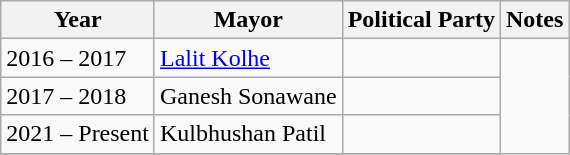<table class="wikitable">
<tr>
<th>Year</th>
<th>Mayor</th>
<th>Political Party</th>
<th>Notes</th>
</tr>
<tr>
<td>2016 – 2017</td>
<td><a href='#'>Lalit Kolhe</a></td>
<td></td>
</tr>
<tr>
<td>2017 – 2018</td>
<td>Ganesh Sonawane</td>
<td></td>
</tr>
<tr>
<td>2021 – Present</td>
<td>Kulbhushan Patil</td>
<td></td>
</tr>
<tr>
</tr>
</table>
